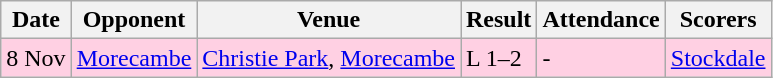<table class="wikitable">
<tr>
<th>Date</th>
<th>Opponent</th>
<th>Venue</th>
<th>Result</th>
<th>Attendance</th>
<th>Scorers</th>
</tr>
<tr style="background: #ffd0e3;">
<td>8 Nov</td>
<td><a href='#'>Morecambe</a></td>
<td><a href='#'>Christie Park</a>, <a href='#'>Morecambe</a></td>
<td>L 1–2</td>
<td>-</td>
<td><a href='#'>Stockdale</a></td>
</tr>
</table>
